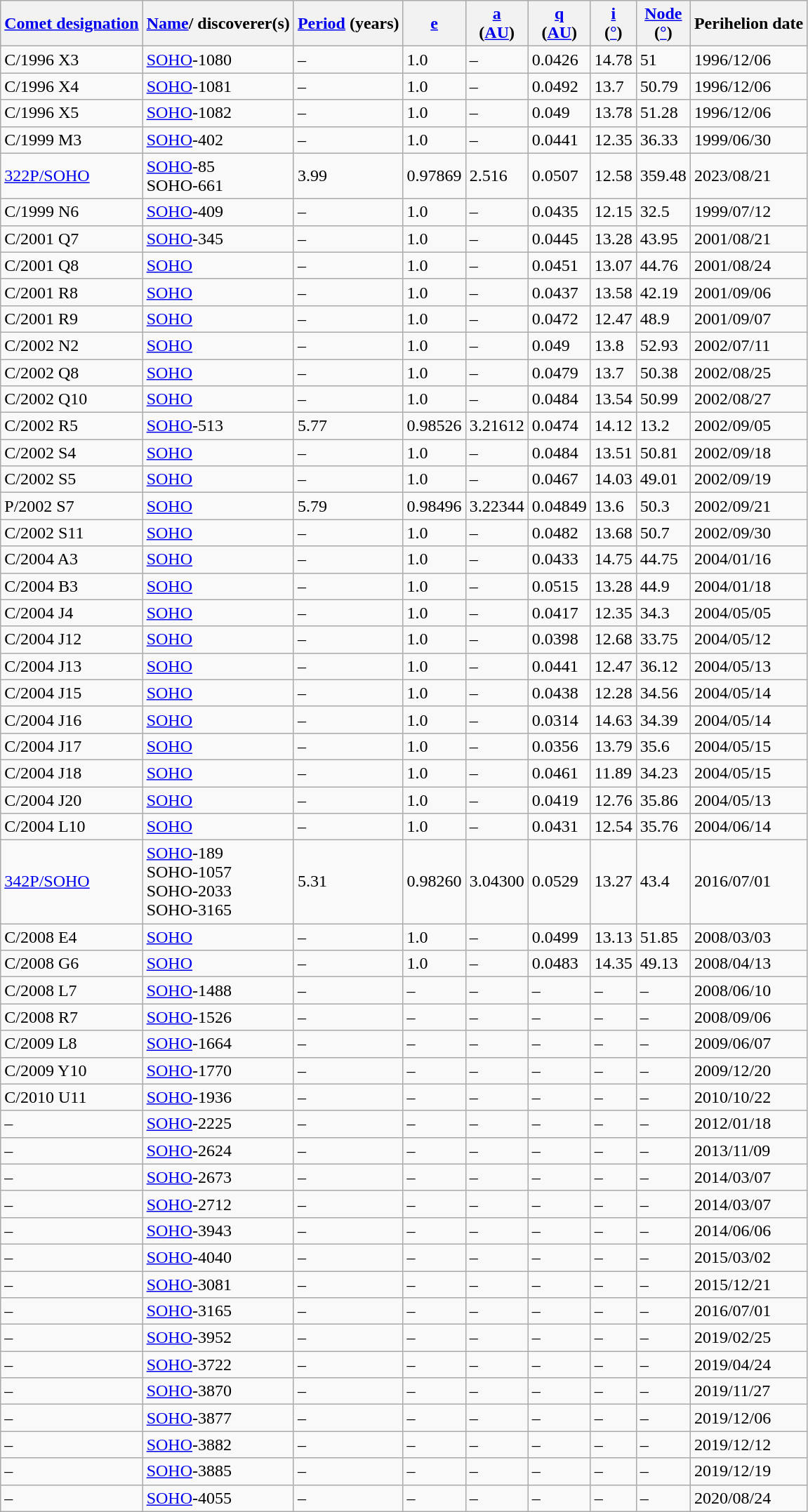<table class="wikitable sortable">
<tr>
<th align="left"><a href='#'>Comet designation</a></th>
<th align="left"><a href='#'>Name</a>/ discoverer(s)</th>
<th align="left"><a href='#'>Period</a> (years)</th>
<th align="left"><a href='#'>e</a></th>
<th align="left"><a href='#'>a</a><br>(<a href='#'>AU</a>)</th>
<th align="left"><a href='#'>q</a><br>(<a href='#'>AU</a>)</th>
<th align="left"><a href='#'>i</a><br>(<a href='#'>°</a>)</th>
<th align="left"><a href='#'>Node</a><br>(<a href='#'>°</a>)</th>
<th align="left">Perihelion date</th>
</tr>
<tr>
<td>C/1996 X3</td>
<td><a href='#'>SOHO</a>-1080</td>
<td>–</td>
<td>1.0</td>
<td>–</td>
<td>0.0426</td>
<td>14.78</td>
<td>51</td>
<td>1996/12/06</td>
</tr>
<tr>
<td>C/1996 X4</td>
<td><a href='#'>SOHO</a>-1081</td>
<td>–</td>
<td>1.0</td>
<td>–</td>
<td>0.0492</td>
<td>13.7</td>
<td>50.79</td>
<td>1996/12/06</td>
</tr>
<tr>
<td>C/1996 X5</td>
<td><a href='#'>SOHO</a>-1082</td>
<td>–</td>
<td>1.0</td>
<td>–</td>
<td>0.049</td>
<td>13.78</td>
<td>51.28</td>
<td>1996/12/06</td>
</tr>
<tr>
<td>C/1999 M3</td>
<td><a href='#'>SOHO</a>-402</td>
<td>–</td>
<td>1.0</td>
<td>–</td>
<td>0.0441</td>
<td>12.35</td>
<td>36.33</td>
<td>1999/06/30</td>
</tr>
<tr>
<td><a href='#'>322P/SOHO</a></td>
<td><a href='#'>SOHO</a>-85<br>SOHO-661</td>
<td>3.99</td>
<td>0.97869</td>
<td>2.516</td>
<td>0.0507</td>
<td>12.58</td>
<td>359.48</td>
<td>2023/08/21</td>
</tr>
<tr>
<td>C/1999 N6</td>
<td><a href='#'>SOHO</a>-409</td>
<td>–</td>
<td>1.0</td>
<td>–</td>
<td>0.0435</td>
<td>12.15</td>
<td>32.5</td>
<td>1999/07/12</td>
</tr>
<tr>
<td>C/2001 Q7</td>
<td><a href='#'>SOHO</a>-345</td>
<td>–</td>
<td>1.0</td>
<td>–</td>
<td>0.0445</td>
<td>13.28</td>
<td>43.95</td>
<td>2001/08/21</td>
</tr>
<tr>
<td>C/2001 Q8</td>
<td><a href='#'>SOHO</a></td>
<td>–</td>
<td>1.0</td>
<td>–</td>
<td>0.0451</td>
<td>13.07</td>
<td>44.76</td>
<td>2001/08/24</td>
</tr>
<tr>
<td>C/2001 R8</td>
<td><a href='#'>SOHO</a></td>
<td>–</td>
<td>1.0</td>
<td>–</td>
<td>0.0437</td>
<td>13.58</td>
<td>42.19</td>
<td>2001/09/06</td>
</tr>
<tr>
<td>C/2001 R9</td>
<td><a href='#'>SOHO</a></td>
<td>–</td>
<td>1.0</td>
<td>–</td>
<td>0.0472</td>
<td>12.47</td>
<td>48.9</td>
<td>2001/09/07</td>
</tr>
<tr>
<td>C/2002 N2</td>
<td><a href='#'>SOHO</a></td>
<td>–</td>
<td>1.0</td>
<td>–</td>
<td>0.049</td>
<td>13.8</td>
<td>52.93</td>
<td>2002/07/11</td>
</tr>
<tr>
<td>C/2002 Q8</td>
<td><a href='#'>SOHO</a></td>
<td>–</td>
<td>1.0</td>
<td>–</td>
<td>0.0479</td>
<td>13.7</td>
<td>50.38</td>
<td>2002/08/25</td>
</tr>
<tr>
<td>C/2002 Q10</td>
<td><a href='#'>SOHO</a></td>
<td>–</td>
<td>1.0</td>
<td>–</td>
<td>0.0484</td>
<td>13.54</td>
<td>50.99</td>
<td>2002/08/27</td>
</tr>
<tr>
<td>C/2002 R5</td>
<td><a href='#'>SOHO</a>-513</td>
<td>5.77</td>
<td>0.98526</td>
<td>3.21612</td>
<td>0.0474</td>
<td>14.12</td>
<td>13.2</td>
<td>2002/09/05</td>
</tr>
<tr>
<td>C/2002 S4</td>
<td><a href='#'>SOHO</a></td>
<td>–</td>
<td>1.0</td>
<td>–</td>
<td>0.0484</td>
<td>13.51</td>
<td>50.81</td>
<td>2002/09/18</td>
</tr>
<tr>
<td>C/2002 S5</td>
<td><a href='#'>SOHO</a></td>
<td>–</td>
<td>1.0</td>
<td>–</td>
<td>0.0467</td>
<td>14.03</td>
<td>49.01</td>
<td>2002/09/19</td>
</tr>
<tr>
<td>P/2002 S7</td>
<td><a href='#'>SOHO</a></td>
<td>5.79</td>
<td>0.98496</td>
<td>3.22344</td>
<td>0.04849</td>
<td>13.6</td>
<td>50.3</td>
<td>2002/09/21</td>
</tr>
<tr>
<td>C/2002 S11</td>
<td><a href='#'>SOHO</a></td>
<td>–</td>
<td>1.0</td>
<td>–</td>
<td>0.0482</td>
<td>13.68</td>
<td>50.7</td>
<td>2002/09/30</td>
</tr>
<tr>
<td>C/2004 A3</td>
<td><a href='#'>SOHO</a></td>
<td>–</td>
<td>1.0</td>
<td>–</td>
<td>0.0433</td>
<td>14.75</td>
<td>44.75</td>
<td>2004/01/16</td>
</tr>
<tr>
<td>C/2004 B3</td>
<td><a href='#'>SOHO</a></td>
<td>–</td>
<td>1.0</td>
<td>–</td>
<td>0.0515</td>
<td>13.28</td>
<td>44.9</td>
<td>2004/01/18</td>
</tr>
<tr>
<td>C/2004 J4</td>
<td><a href='#'>SOHO</a></td>
<td>–</td>
<td>1.0</td>
<td>–</td>
<td>0.0417</td>
<td>12.35</td>
<td>34.3</td>
<td>2004/05/05</td>
</tr>
<tr>
<td>C/2004 J12</td>
<td><a href='#'>SOHO</a></td>
<td>–</td>
<td>1.0</td>
<td>–</td>
<td>0.0398</td>
<td>12.68</td>
<td>33.75</td>
<td>2004/05/12</td>
</tr>
<tr>
<td>C/2004 J13</td>
<td><a href='#'>SOHO</a></td>
<td>–</td>
<td>1.0</td>
<td>–</td>
<td>0.0441</td>
<td>12.47</td>
<td>36.12</td>
<td>2004/05/13</td>
</tr>
<tr>
<td>C/2004 J15</td>
<td><a href='#'>SOHO</a></td>
<td>–</td>
<td>1.0</td>
<td>–</td>
<td>0.0438</td>
<td>12.28</td>
<td>34.56</td>
<td>2004/05/14</td>
</tr>
<tr>
<td>C/2004 J16</td>
<td><a href='#'>SOHO</a></td>
<td>–</td>
<td>1.0</td>
<td>–</td>
<td>0.0314</td>
<td>14.63</td>
<td>34.39</td>
<td>2004/05/14</td>
</tr>
<tr>
<td>C/2004 J17</td>
<td><a href='#'>SOHO</a></td>
<td>–</td>
<td>1.0</td>
<td>–</td>
<td>0.0356</td>
<td>13.79</td>
<td>35.6</td>
<td>2004/05/15</td>
</tr>
<tr>
<td>C/2004 J18</td>
<td><a href='#'>SOHO</a></td>
<td>–</td>
<td>1.0</td>
<td>–</td>
<td>0.0461</td>
<td>11.89</td>
<td>34.23</td>
<td>2004/05/15</td>
</tr>
<tr>
<td>C/2004 J20</td>
<td><a href='#'>SOHO</a></td>
<td>–</td>
<td>1.0</td>
<td>–</td>
<td>0.0419</td>
<td>12.76</td>
<td>35.86</td>
<td>2004/05/13</td>
</tr>
<tr>
<td>C/2004 L10</td>
<td><a href='#'>SOHO</a></td>
<td>–</td>
<td>1.0</td>
<td>–</td>
<td>0.0431</td>
<td>12.54</td>
<td>35.76</td>
<td>2004/06/14</td>
</tr>
<tr>
<td><a href='#'>342P/SOHO</a></td>
<td><a href='#'>SOHO</a>-189<br>SOHO-1057<br>SOHO-2033<br>SOHO-3165</td>
<td>5.31</td>
<td>0.98260</td>
<td>3.04300</td>
<td>0.0529</td>
<td>13.27</td>
<td>43.4</td>
<td>2016/07/01</td>
</tr>
<tr>
<td>C/2008 E4</td>
<td><a href='#'>SOHO</a></td>
<td>–</td>
<td>1.0</td>
<td>–</td>
<td>0.0499</td>
<td>13.13</td>
<td>51.85</td>
<td>2008/03/03</td>
</tr>
<tr>
<td>C/2008 G6</td>
<td><a href='#'>SOHO</a></td>
<td>–</td>
<td>1.0</td>
<td>–</td>
<td>0.0483</td>
<td>14.35</td>
<td>49.13</td>
<td>2008/04/13</td>
</tr>
<tr>
<td>C/2008 L7</td>
<td><a href='#'>SOHO</a>-1488</td>
<td>–</td>
<td>–</td>
<td>–</td>
<td>–</td>
<td>–</td>
<td>–</td>
<td>2008/06/10</td>
</tr>
<tr>
<td>C/2008 R7</td>
<td><a href='#'>SOHO</a>-1526</td>
<td>–</td>
<td>–</td>
<td>–</td>
<td>–</td>
<td>–</td>
<td>–</td>
<td>2008/09/06</td>
</tr>
<tr>
<td>C/2009 L8</td>
<td><a href='#'>SOHO</a>-1664</td>
<td>–</td>
<td>–</td>
<td>–</td>
<td>–</td>
<td>–</td>
<td>–</td>
<td>2009/06/07</td>
</tr>
<tr>
<td>C/2009 Y10</td>
<td><a href='#'>SOHO</a>-1770</td>
<td>–</td>
<td>–</td>
<td>–</td>
<td>–</td>
<td>–</td>
<td>–</td>
<td>2009/12/20</td>
</tr>
<tr>
<td>C/2010 U11</td>
<td><a href='#'>SOHO</a>-1936</td>
<td>–</td>
<td>–</td>
<td>–</td>
<td>–</td>
<td>–</td>
<td>–</td>
<td>2010/10/22</td>
</tr>
<tr>
<td>–</td>
<td><a href='#'>SOHO</a>-2225</td>
<td>–</td>
<td>–</td>
<td>–</td>
<td>–</td>
<td>–</td>
<td>–</td>
<td>2012/01/18</td>
</tr>
<tr>
<td>–</td>
<td><a href='#'>SOHO</a>-2624</td>
<td>–</td>
<td>–</td>
<td>–</td>
<td>–</td>
<td>–</td>
<td>–</td>
<td>2013/11/09</td>
</tr>
<tr>
<td>–</td>
<td><a href='#'>SOHO</a>-2673</td>
<td>–</td>
<td>–</td>
<td>–</td>
<td>–</td>
<td>–</td>
<td>–</td>
<td>2014/03/07</td>
</tr>
<tr>
<td>–</td>
<td><a href='#'>SOHO</a>-2712</td>
<td>–</td>
<td>–</td>
<td>–</td>
<td>–</td>
<td>–</td>
<td>–</td>
<td>2014/03/07</td>
</tr>
<tr>
<td>–</td>
<td><a href='#'>SOHO</a>-3943</td>
<td>–</td>
<td>–</td>
<td>–</td>
<td>–</td>
<td>–</td>
<td>–</td>
<td>2014/06/06</td>
</tr>
<tr>
<td>–</td>
<td><a href='#'>SOHO</a>-4040</td>
<td>–</td>
<td>–</td>
<td>–</td>
<td>–</td>
<td>–</td>
<td>–</td>
<td>2015/03/02</td>
</tr>
<tr>
<td>–</td>
<td><a href='#'>SOHO</a>-3081</td>
<td>–</td>
<td>–</td>
<td>–</td>
<td>–</td>
<td>–</td>
<td>–</td>
<td>2015/12/21</td>
</tr>
<tr>
<td>–</td>
<td><a href='#'>SOHO</a>-3165</td>
<td>–</td>
<td>–</td>
<td>–</td>
<td>–</td>
<td>–</td>
<td>–</td>
<td>2016/07/01</td>
</tr>
<tr>
<td>–</td>
<td><a href='#'>SOHO</a>-3952</td>
<td>–</td>
<td>–</td>
<td>–</td>
<td>–</td>
<td>–</td>
<td>–</td>
<td>2019/02/25</td>
</tr>
<tr>
<td>–</td>
<td><a href='#'>SOHO</a>-3722</td>
<td>–</td>
<td>–</td>
<td>–</td>
<td>–</td>
<td>–</td>
<td>–</td>
<td>2019/04/24</td>
</tr>
<tr>
<td>–</td>
<td><a href='#'>SOHO</a>-3870</td>
<td>–</td>
<td>–</td>
<td>–</td>
<td>–</td>
<td>–</td>
<td>–</td>
<td>2019/11/27</td>
</tr>
<tr>
<td>–</td>
<td><a href='#'>SOHO</a>-3877</td>
<td>–</td>
<td>–</td>
<td>–</td>
<td>–</td>
<td>–</td>
<td>–</td>
<td>2019/12/06</td>
</tr>
<tr>
<td>–</td>
<td><a href='#'>SOHO</a>-3882</td>
<td>–</td>
<td>–</td>
<td>–</td>
<td>–</td>
<td>–</td>
<td>–</td>
<td>2019/12/12</td>
</tr>
<tr>
<td>–</td>
<td><a href='#'>SOHO</a>-3885</td>
<td>–</td>
<td>–</td>
<td>–</td>
<td>–</td>
<td>–</td>
<td>–</td>
<td>2019/12/19</td>
</tr>
<tr>
<td>–</td>
<td><a href='#'>SOHO</a>-4055</td>
<td>–</td>
<td>–</td>
<td>–</td>
<td>–</td>
<td>–</td>
<td>–</td>
<td>2020/08/24</td>
</tr>
</table>
